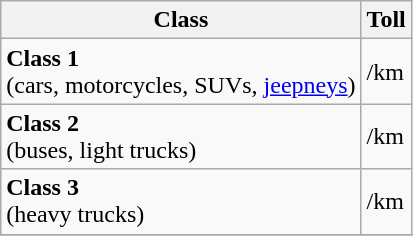<table class="wikitable">
<tr>
<th>Class</th>
<th>Toll</th>
</tr>
<tr>
<td><strong>Class 1</strong><br>(cars, motorcycles, SUVs, <a href='#'>jeepneys</a>)</td>
<td>/km</td>
</tr>
<tr>
<td><strong>Class 2</strong><br>(buses, light trucks)</td>
<td>/km</td>
</tr>
<tr>
<td><strong>Class 3</strong><br>(heavy trucks)</td>
<td>/km</td>
</tr>
<tr>
</tr>
</table>
